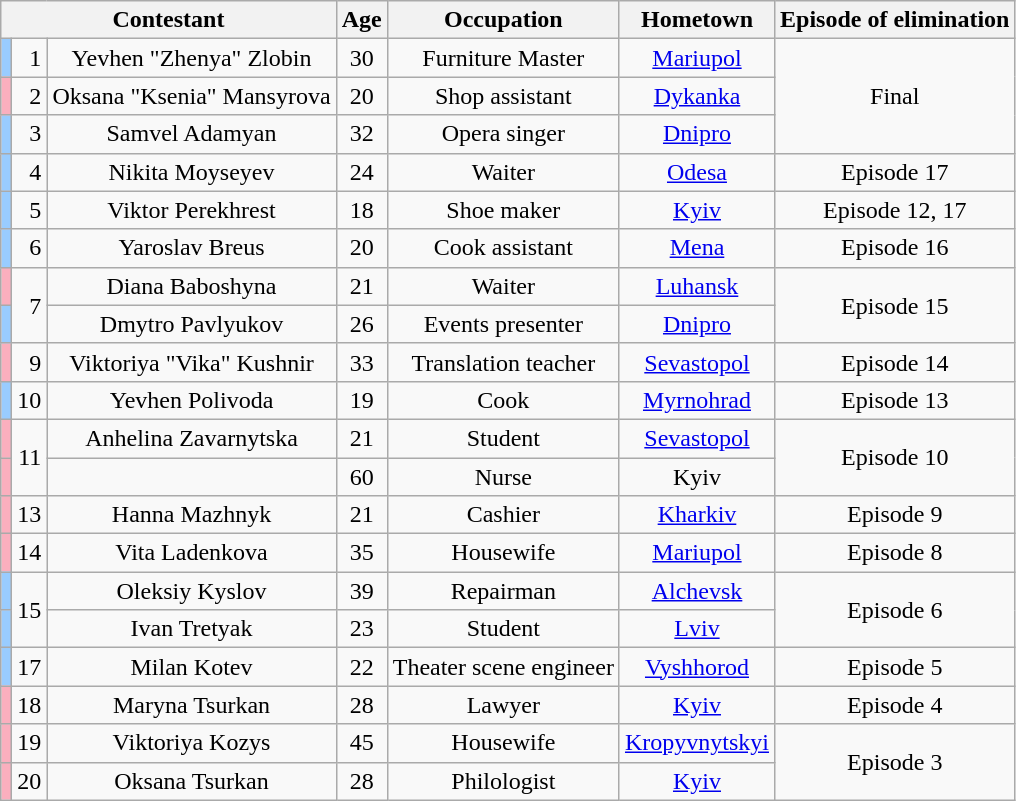<table class="wikitable" style="text-align:center" style="width:70%;">
<tr>
<th colspan="3">Contestant</th>
<th>Age</th>
<th>Occupation</th>
<th>Hometown</th>
<th>Episode of elimination</th>
</tr>
<tr>
<td style="background:#9cf;"></td>
<td align="right">1</td>
<td>Yevhen "Zhenya" Zlobin</td>
<td>30</td>
<td>Furniture Master</td>
<td><a href='#'>Mariupol</a></td>
<td rowspan="3">Final</td>
</tr>
<tr>
<td style="background:#faafbe;"></td>
<td align="right">2</td>
<td>Oksana "Ksenia" Mansyrova</td>
<td>20</td>
<td>Shop assistant</td>
<td><a href='#'>Dykanka</a></td>
</tr>
<tr>
<td style="background:#9cf;"></td>
<td align="right">3</td>
<td>Samvel Adamyan</td>
<td>32</td>
<td>Opera singer</td>
<td><a href='#'>Dnipro</a></td>
</tr>
<tr>
<td style="background:#9cf;"></td>
<td align="right">4</td>
<td>Nikita Moyseyev</td>
<td>24</td>
<td>Waiter</td>
<td><a href='#'>Odesa</a></td>
<td>Episode 17</td>
</tr>
<tr>
<td style="background:#9cf;"></td>
<td align="right">5</td>
<td>Viktor Perekhrest</td>
<td>18</td>
<td>Shoe maker</td>
<td><a href='#'>Kyiv</a></td>
<td>Episode 12, 17</td>
</tr>
<tr>
<td style="background:#9cf;"></td>
<td align="right">6</td>
<td>Yaroslav Breus</td>
<td>20</td>
<td>Cook assistant</td>
<td><a href='#'>Mena</a></td>
<td>Episode 16</td>
</tr>
<tr>
<td style="background:#faafbe"></td>
<td align="right" rowspan="2">7</td>
<td>Diana Baboshyna</td>
<td>21</td>
<td>Waiter</td>
<td><a href='#'>Luhansk</a></td>
<td rowspan="2">Episode 15</td>
</tr>
<tr>
<td style="background:#9cf;"></td>
<td>Dmytro Pavlyukov</td>
<td>26</td>
<td>Events presenter</td>
<td><a href='#'>Dnipro</a></td>
</tr>
<tr>
<td style="background:#faafbe"></td>
<td align="right">9</td>
<td>Viktoriya "Vika" Kushnir</td>
<td>33</td>
<td>Translation teacher</td>
<td><a href='#'>Sevastopol</a></td>
<td>Episode 14</td>
</tr>
<tr>
<td style="background:#9cf;"></td>
<td align="right">10</td>
<td>Yevhen Polivoda</td>
<td>19</td>
<td>Cook</td>
<td><a href='#'>Myrnohrad</a></td>
<td>Episode 13</td>
</tr>
<tr>
<td style="background:#faafbe"></td>
<td align="right" rowspan="2">11</td>
<td>Anhelina Zavarnytska</td>
<td>21</td>
<td>Student</td>
<td><a href='#'>Sevastopol</a></td>
<td rowspan="2">Episode 10</td>
</tr>
<tr>
<td style="background:#faafbe"></td>
<td></td>
<td>60</td>
<td>Nurse</td>
<td>Kyiv</td>
</tr>
<tr>
<td style="background:#faafbe"></td>
<td align="right">13</td>
<td>Hanna Mazhnyk</td>
<td>21</td>
<td>Cashier</td>
<td><a href='#'>Kharkiv</a></td>
<td>Episode 9</td>
</tr>
<tr>
<td style="background:#faafbe"></td>
<td align="right">14</td>
<td>Vita Ladenkova</td>
<td>35</td>
<td>Housewife</td>
<td><a href='#'>Mariupol</a></td>
<td>Episode 8</td>
</tr>
<tr>
<td style="background:#9cf;"></td>
<td align="right" rowspan="2">15</td>
<td>Oleksiy Kyslov</td>
<td>39</td>
<td>Repairman</td>
<td><a href='#'>Alchevsk</a></td>
<td rowspan="2">Episode 6</td>
</tr>
<tr>
<td style="background:#9cf;"></td>
<td>Ivan Tretyak</td>
<td>23</td>
<td>Student</td>
<td><a href='#'>Lviv</a></td>
</tr>
<tr>
<td style="background:#9cf;"></td>
<td align="right">17</td>
<td>Milan Kotev</td>
<td>22</td>
<td>Theater scene engineer</td>
<td><a href='#'>Vyshhorod</a></td>
<td>Episode 5</td>
</tr>
<tr>
<td style="background:#faafbe"></td>
<td align="right">18</td>
<td>Maryna Tsurkan</td>
<td>28</td>
<td>Lawyer</td>
<td><a href='#'>Kyiv</a></td>
<td>Episode 4</td>
</tr>
<tr>
<td style="background:#faafbe"></td>
<td align="right">19</td>
<td>Viktoriya Kozys</td>
<td>45</td>
<td>Housewife</td>
<td><a href='#'>Kropyvnytskyi</a></td>
<td rowspan="2">Episode 3</td>
</tr>
<tr>
<td style="background:#faafbe"></td>
<td align="right">20</td>
<td>Oksana Tsurkan</td>
<td>28</td>
<td>Philologist</td>
<td><a href='#'>Kyiv</a></td>
</tr>
</table>
